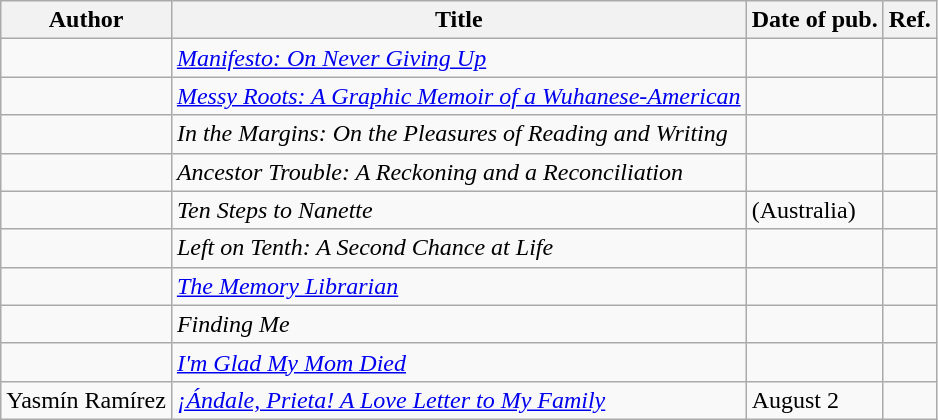<table class="wikitable">
<tr>
<th>Author</th>
<th>Title</th>
<th>Date of pub.</th>
<th>Ref.</th>
</tr>
<tr>
<td></td>
<td><em><a href='#'>Manifesto: On Never Giving Up</a></em></td>
<td></td>
<td></td>
</tr>
<tr>
<td></td>
<td><em><a href='#'>Messy Roots: A Graphic Memoir of a Wuhanese-American</a></em></td>
<td></td>
<td></td>
</tr>
<tr>
<td></td>
<td><em>In the Margins: On the Pleasures of Reading and Writing</em></td>
<td></td>
<td></td>
</tr>
<tr>
<td></td>
<td><em>Ancestor Trouble: A Reckoning and a Reconciliation</em></td>
<td></td>
<td></td>
</tr>
<tr>
<td></td>
<td><em>Ten Steps to Nanette</em></td>
<td> (Australia)</td>
<td></td>
</tr>
<tr>
<td></td>
<td><em>Left on Tenth: A Second Chance at Life</em></td>
<td></td>
<td></td>
</tr>
<tr>
<td></td>
<td><em><a href='#'>The Memory Librarian</a></em></td>
<td></td>
<td></td>
</tr>
<tr>
<td></td>
<td><em>Finding Me</em></td>
<td></td>
<td></td>
</tr>
<tr>
<td></td>
<td><em><a href='#'>I'm Glad My Mom Died</a></em></td>
<td></td>
<td></td>
</tr>
<tr>
<td>Yasmín Ramírez</td>
<td><em><a href='#'>¡Ándale, Prieta! A Love Letter to My Family</a></em></td>
<td>August 2</td>
<td></td>
</tr>
</table>
